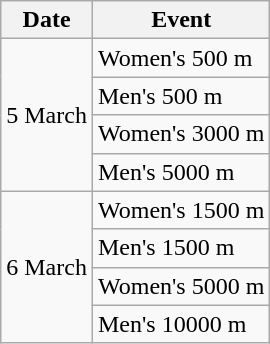<table class="wikitable">
<tr>
<th>Date</th>
<th>Event</th>
</tr>
<tr>
<td rowspan=4>5 March</td>
<td>Women's 500 m</td>
</tr>
<tr>
<td>Men's 500 m</td>
</tr>
<tr>
<td>Women's 3000 m</td>
</tr>
<tr>
<td>Men's 5000 m</td>
</tr>
<tr>
<td rowspan=4>6 March</td>
<td>Women's 1500 m</td>
</tr>
<tr>
<td>Men's 1500 m</td>
</tr>
<tr>
<td>Women's 5000 m</td>
</tr>
<tr>
<td>Men's 10000 m</td>
</tr>
</table>
